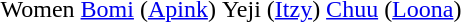<table>
<tr>
<td>Women</td>
<td><a href='#'>Bomi</a> (<a href='#'>Apink</a>)</td>
<td>Yeji (<a href='#'>Itzy</a>)</td>
<td><a href='#'>Chuu</a> (<a href='#'>Loona</a>)</td>
</tr>
</table>
